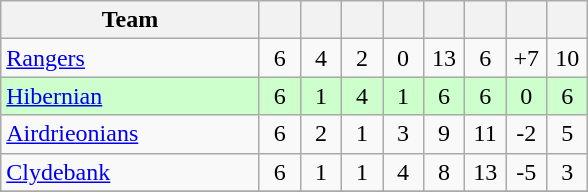<table class="wikitable" style="text-align:center;">
<tr>
<th width=165>Team</th>
<th width=20></th>
<th width=20></th>
<th width=20></th>
<th width=20></th>
<th width=20></th>
<th width=20></th>
<th width=20></th>
<th width=20></th>
</tr>
<tr>
<td align="left"><a href='#'>Rangers</a></td>
<td>6</td>
<td>4</td>
<td>2</td>
<td>0</td>
<td>13</td>
<td>6</td>
<td>+7</td>
<td>10</td>
</tr>
<tr style="background:#cfc;">
<td align="left"><a href='#'>Hibernian</a></td>
<td>6</td>
<td>1</td>
<td>4</td>
<td>1</td>
<td>6</td>
<td>6</td>
<td>0</td>
<td>6</td>
</tr>
<tr>
<td align="left"><a href='#'>Airdrieonians</a></td>
<td>6</td>
<td>2</td>
<td>1</td>
<td>3</td>
<td>9</td>
<td>11</td>
<td>-2</td>
<td>5</td>
</tr>
<tr>
<td align="left"><a href='#'>Clydebank</a></td>
<td>6</td>
<td>1</td>
<td>1</td>
<td>4</td>
<td>8</td>
<td>13</td>
<td>-5</td>
<td>3</td>
</tr>
<tr>
</tr>
</table>
